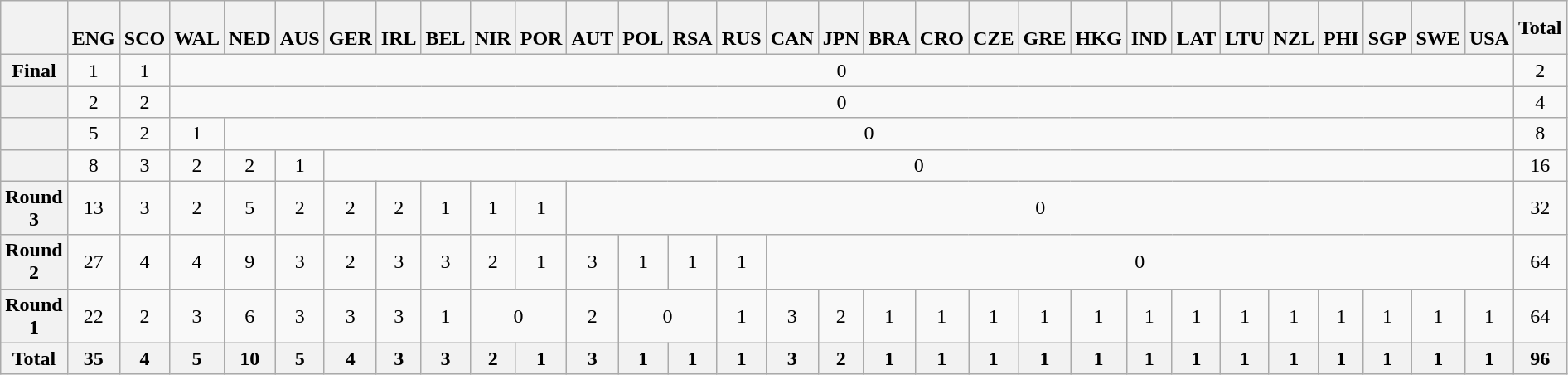<table class="wikitable">
<tr>
<th></th>
<th><br>ENG</th>
<th><br>SCO</th>
<th><br>WAL</th>
<th><br>NED</th>
<th><br>AUS</th>
<th><br>GER</th>
<th><br>IRL</th>
<th><br>BEL</th>
<th><br>NIR</th>
<th><br>POR</th>
<th><br>AUT</th>
<th><br>POL</th>
<th><br>RSA</th>
<th><br>RUS</th>
<th><br>CAN</th>
<th><br>JPN</th>
<th><br>BRA</th>
<th><br>CRO</th>
<th><br>CZE</th>
<th><br>GRE</th>
<th><br>HKG</th>
<th><br>IND</th>
<th><br>LAT</th>
<th><br>LTU</th>
<th><br>NZL</th>
<th><br>PHI</th>
<th><br>SGP</th>
<th><br>SWE</th>
<th><br>USA</th>
<th>Total</th>
</tr>
<tr align="center">
<th>Final</th>
<td>1</td>
<td>1</td>
<td colspan="27">0</td>
<td>2</td>
</tr>
<tr align="center">
<th></th>
<td>2</td>
<td>2</td>
<td colspan="27">0</td>
<td>4</td>
</tr>
<tr align="center">
<th></th>
<td>5</td>
<td>2</td>
<td>1</td>
<td colspan="26">0</td>
<td>8</td>
</tr>
<tr align="center">
<th></th>
<td>8</td>
<td>3</td>
<td>2</td>
<td>2</td>
<td>1</td>
<td colspan="24">0</td>
<td>16</td>
</tr>
<tr align="center">
<th>Round 3</th>
<td>13</td>
<td>3</td>
<td>2</td>
<td>5</td>
<td>2</td>
<td>2</td>
<td>2</td>
<td>1</td>
<td>1</td>
<td>1</td>
<td colspan="19">0</td>
<td>32</td>
</tr>
<tr align="center">
<th>Round 2</th>
<td>27</td>
<td>4</td>
<td>4</td>
<td>9</td>
<td>3</td>
<td>2</td>
<td>3</td>
<td>3</td>
<td>2</td>
<td>1</td>
<td>3</td>
<td>1</td>
<td>1</td>
<td>1</td>
<td colspan="15">0</td>
<td>64</td>
</tr>
<tr align="center">
<th>Round 1</th>
<td>22</td>
<td>2</td>
<td>3</td>
<td>6</td>
<td>3</td>
<td>3</td>
<td>3</td>
<td>1</td>
<td colspan="2">0</td>
<td>2</td>
<td colspan="2">0</td>
<td>1</td>
<td>3</td>
<td>2</td>
<td>1</td>
<td>1</td>
<td>1</td>
<td>1</td>
<td>1</td>
<td>1</td>
<td>1</td>
<td>1</td>
<td>1</td>
<td>1</td>
<td>1</td>
<td>1</td>
<td>1</td>
<td>64</td>
</tr>
<tr align="center">
<th>Total</th>
<th>35</th>
<th>4</th>
<th>5</th>
<th>10</th>
<th>5</th>
<th>4</th>
<th>3</th>
<th>3</th>
<th>2</th>
<th>1</th>
<th>3</th>
<th>1</th>
<th>1</th>
<th>1</th>
<th>3</th>
<th>2</th>
<th>1</th>
<th>1</th>
<th>1</th>
<th>1</th>
<th>1</th>
<th>1</th>
<th>1</th>
<th>1</th>
<th>1</th>
<th>1</th>
<th>1</th>
<th>1</th>
<th>1</th>
<th>96</th>
</tr>
</table>
